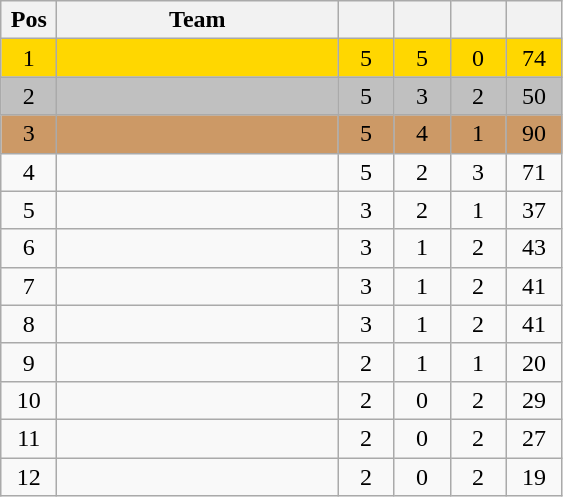<table class="wikitable" style="text-align:center">
<tr>
<th width=30>Pos</th>
<th width=180>Team</th>
<th width=30></th>
<th width=30></th>
<th width=30></th>
<th width=30></th>
</tr>
<tr bgcolor=gold>
<td>1</td>
<td align=left></td>
<td>5</td>
<td>5</td>
<td>0</td>
<td>74</td>
</tr>
<tr bgcolor=silver>
<td>2</td>
<td align=left></td>
<td>5</td>
<td>3</td>
<td>2</td>
<td>50</td>
</tr>
<tr bgcolor=cc9966>
<td>3</td>
<td align=left></td>
<td>5</td>
<td>4</td>
<td>1</td>
<td>90</td>
</tr>
<tr>
<td>4</td>
<td align=left></td>
<td>5</td>
<td>2</td>
<td>3</td>
<td>71</td>
</tr>
<tr>
<td>5</td>
<td align=left></td>
<td>3</td>
<td>2</td>
<td>1</td>
<td>37</td>
</tr>
<tr>
<td>6</td>
<td align=left></td>
<td>3</td>
<td>1</td>
<td>2</td>
<td>43</td>
</tr>
<tr>
<td>7</td>
<td align=left></td>
<td>3</td>
<td>1</td>
<td>2</td>
<td>41</td>
</tr>
<tr>
<td>8</td>
<td align=left></td>
<td>3</td>
<td>1</td>
<td>2</td>
<td>41</td>
</tr>
<tr>
<td>9</td>
<td align=left></td>
<td>2</td>
<td>1</td>
<td>1</td>
<td>20</td>
</tr>
<tr>
<td>10</td>
<td align=left></td>
<td>2</td>
<td>0</td>
<td>2</td>
<td>29</td>
</tr>
<tr>
<td>11</td>
<td align=left></td>
<td>2</td>
<td>0</td>
<td>2</td>
<td>27</td>
</tr>
<tr>
<td>12</td>
<td align=left></td>
<td>2</td>
<td>0</td>
<td>2</td>
<td>19</td>
</tr>
</table>
